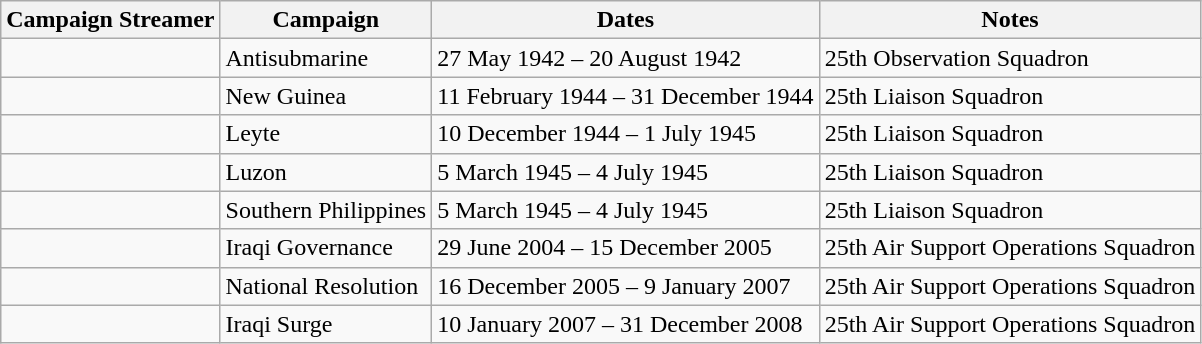<table class="wikitable">
<tr>
<th>Campaign Streamer</th>
<th>Campaign</th>
<th>Dates</th>
<th>Notes</th>
</tr>
<tr>
<td></td>
<td>Antisubmarine</td>
<td>27 May 1942 – 20 August 1942</td>
<td>25th Observation Squadron</td>
</tr>
<tr>
<td></td>
<td>New Guinea</td>
<td>11 February 1944 – 31 December 1944</td>
<td>25th Liaison Squadron</td>
</tr>
<tr>
<td></td>
<td>Leyte</td>
<td>10 December 1944 – 1 July 1945</td>
<td>25th Liaison Squadron</td>
</tr>
<tr>
<td></td>
<td>Luzon</td>
<td>5 March 1945 – 4 July 1945</td>
<td>25th Liaison Squadron</td>
</tr>
<tr>
<td></td>
<td>Southern Philippines</td>
<td>5 March 1945 – 4 July 1945</td>
<td>25th Liaison Squadron</td>
</tr>
<tr>
<td></td>
<td>Iraqi Governance</td>
<td>29 June 2004 – 15 December 2005</td>
<td>25th Air Support Operations Squadron</td>
</tr>
<tr>
<td></td>
<td>National Resolution</td>
<td>16 December 2005 – 9 January 2007</td>
<td>25th Air Support Operations Squadron</td>
</tr>
<tr>
<td></td>
<td>Iraqi Surge</td>
<td>10 January 2007 – 31 December 2008</td>
<td>25th Air Support Operations Squadron</td>
</tr>
</table>
